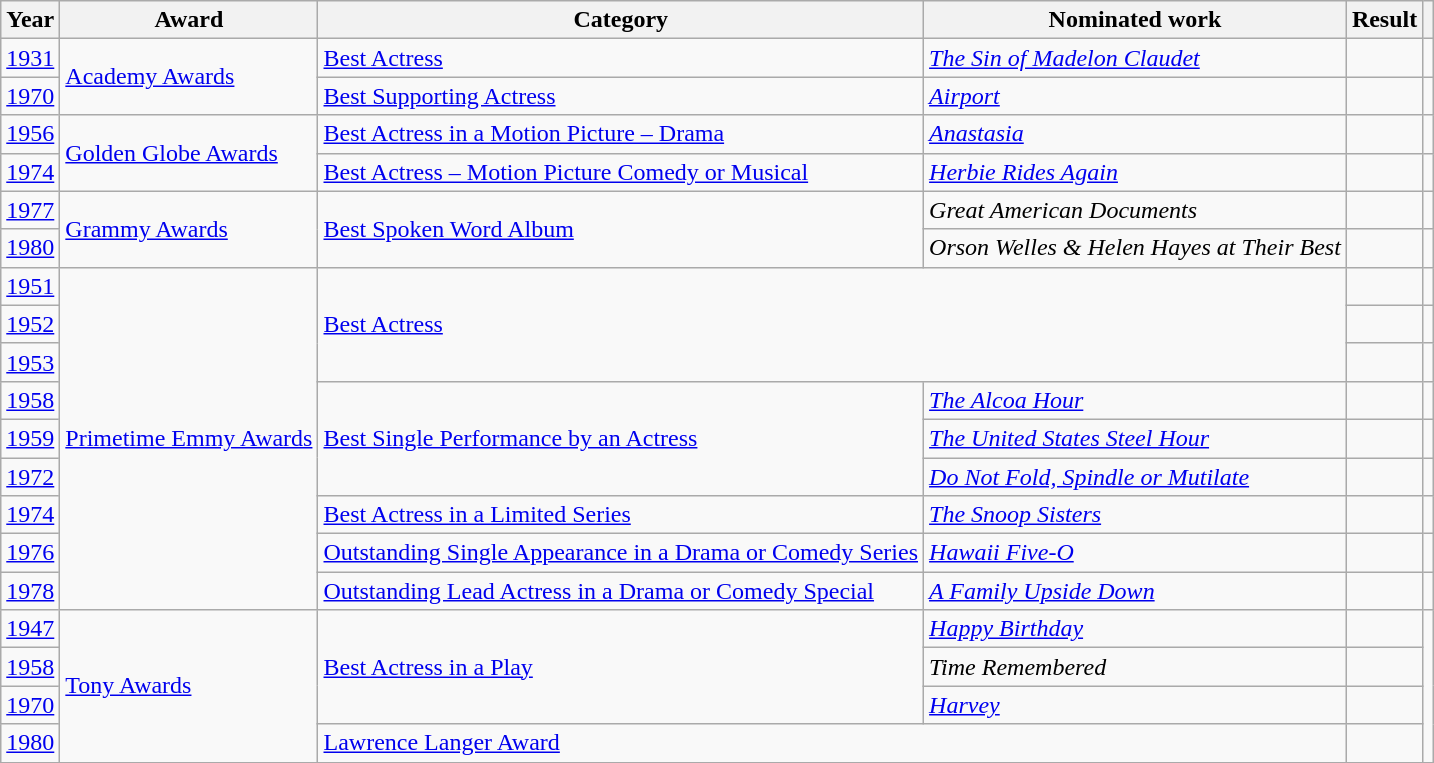<table class="wikitable">
<tr>
<th>Year</th>
<th>Award</th>
<th>Category</th>
<th>Nominated work</th>
<th>Result</th>
<th></th>
</tr>
<tr>
<td><a href='#'>1931</a></td>
<td rowspan=2><a href='#'>Academy Awards</a></td>
<td><a href='#'>Best Actress</a></td>
<td><em><a href='#'>The Sin of Madelon Claudet</a></em></td>
<td></td>
<td></td>
</tr>
<tr>
<td><a href='#'>1970</a></td>
<td><a href='#'>Best Supporting Actress</a></td>
<td><em><a href='#'>Airport</a></em></td>
<td></td>
<td></td>
</tr>
<tr>
<td><a href='#'>1956</a></td>
<td rowspan=2><a href='#'>Golden Globe Awards</a></td>
<td><a href='#'>Best Actress in a Motion Picture – Drama</a></td>
<td><em><a href='#'>Anastasia</a></em></td>
<td></td>
<td></td>
</tr>
<tr>
<td><a href='#'>1974</a></td>
<td><a href='#'>Best Actress – Motion Picture Comedy or Musical</a></td>
<td><em><a href='#'>Herbie Rides Again</a></em></td>
<td></td>
<td></td>
</tr>
<tr>
<td><a href='#'>1977</a></td>
<td rowspan=2><a href='#'>Grammy Awards</a></td>
<td rowspan=2><a href='#'>Best Spoken Word Album</a></td>
<td><em>Great American Documents</em></td>
<td></td>
<td></td>
</tr>
<tr>
<td><a href='#'>1980</a></td>
<td><em>Orson Welles & Helen Hayes at Their Best</em></td>
<td></td>
<td></td>
</tr>
<tr>
<td><a href='#'>1951</a></td>
<td rowspan=9><a href='#'>Primetime Emmy Awards</a></td>
<td colspan="2" rowspan="3"><a href='#'>Best Actress</a></td>
<td></td>
<td></td>
</tr>
<tr>
<td><a href='#'>1952</a></td>
<td></td>
<td></td>
</tr>
<tr>
<td><a href='#'>1953</a></td>
<td></td>
<td></td>
</tr>
<tr>
<td><a href='#'>1958</a></td>
<td rowspan=3><a href='#'>Best Single Performance by an Actress</a></td>
<td><em><a href='#'>The Alcoa Hour</a></em></td>
<td></td>
<td></td>
</tr>
<tr>
<td><a href='#'>1959</a></td>
<td><em><a href='#'>The United States Steel Hour</a></em></td>
<td></td>
<td></td>
</tr>
<tr>
<td><a href='#'>1972</a></td>
<td><em><a href='#'>Do Not Fold, Spindle or Mutilate</a></em></td>
<td></td>
<td></td>
</tr>
<tr>
<td><a href='#'>1974</a></td>
<td><a href='#'>Best Actress in a Limited Series</a></td>
<td><em><a href='#'>The Snoop Sisters</a></em></td>
<td></td>
<td></td>
</tr>
<tr>
<td><a href='#'>1976</a></td>
<td><a href='#'>Outstanding Single Appearance in a Drama or Comedy Series</a></td>
<td><em><a href='#'>Hawaii Five-O</a></em></td>
<td></td>
<td></td>
</tr>
<tr>
<td><a href='#'>1978</a></td>
<td><a href='#'>Outstanding Lead Actress in a Drama or Comedy Special</a></td>
<td><em><a href='#'>A Family Upside Down</a></em></td>
<td></td>
<td></td>
</tr>
<tr>
<td><a href='#'>1947</a></td>
<td rowspan=4><a href='#'>Tony Awards</a></td>
<td rowspan=3><a href='#'>Best Actress in a Play</a></td>
<td><em><a href='#'>Happy Birthday</a></em></td>
<td></td>
<td rowspan=4></td>
</tr>
<tr>
<td><a href='#'>1958</a></td>
<td><em>Time Remembered</em></td>
<td></td>
</tr>
<tr>
<td><a href='#'>1970</a></td>
<td><em><a href='#'>Harvey</a></em></td>
<td></td>
</tr>
<tr>
<td><a href='#'>1980</a></td>
<td colspan=2><a href='#'>Lawrence Langer Award</a></td>
<td></td>
</tr>
<tr>
</tr>
</table>
